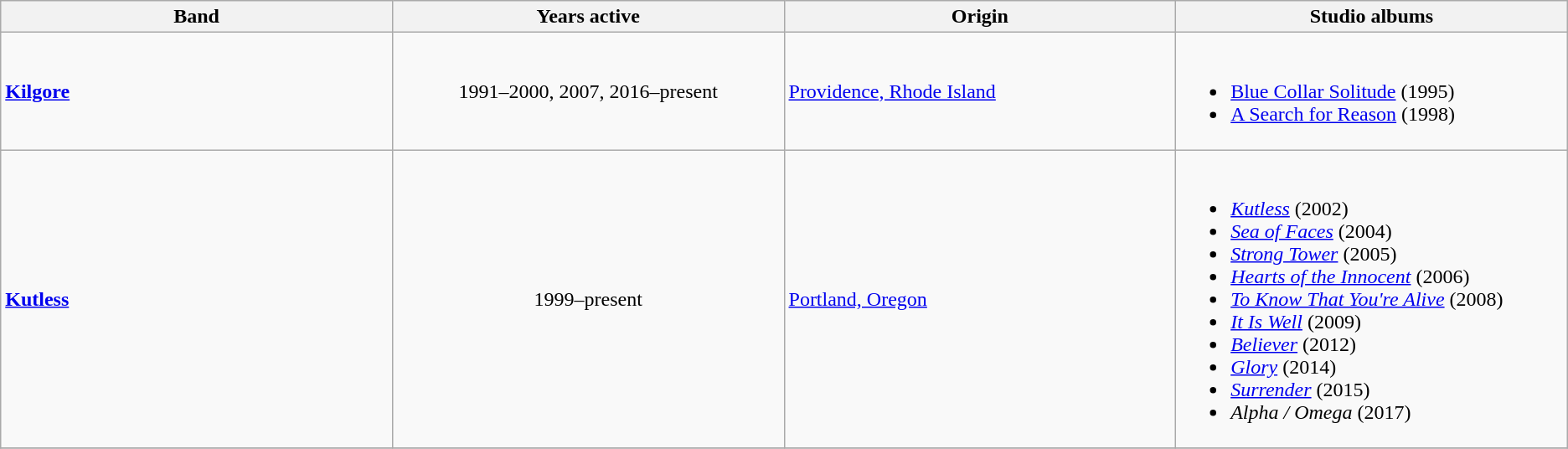<table class="wikitable sortable">
<tr>
<th style="width:15%;">Band</th>
<th style="width:15%;">Years active</th>
<th style="width:15%;">Origin</th>
<th style="width:15%;">Studio albums</th>
</tr>
<tr>
<td><strong><a href='#'>Kilgore</a></strong></td>
<td style="text-align:center;">1991–2000, 2007, 2016–present</td>
<td><a href='#'>Providence, Rhode Island</a></td>
<td><br><ul><li><a href='#'>Blue Collar Solitude</a> (1995)</li><li><a href='#'>A Search for Reason</a> (1998)</li></ul></td>
</tr>
<tr>
<td><strong><a href='#'>Kutless</a></strong></td>
<td style="text-align:center;">1999–present</td>
<td><a href='#'>Portland, Oregon</a></td>
<td><br><ul><li><em><a href='#'>Kutless</a></em> (2002)</li><li><em><a href='#'>Sea of Faces</a></em> (2004)</li><li><em><a href='#'>Strong Tower</a></em> (2005)</li><li><em><a href='#'>Hearts of the Innocent</a></em> (2006)</li><li><em><a href='#'>To Know That You're Alive</a></em> (2008)</li><li><em><a href='#'>It Is Well</a></em> (2009)</li><li><em><a href='#'>Believer</a></em> (2012)</li><li><em><a href='#'>Glory</a></em> (2014)</li><li><a href='#'><em>Surrender</em></a> (2015)</li><li><em>Alpha / Omega</em> (2017)</li></ul></td>
</tr>
<tr>
</tr>
</table>
